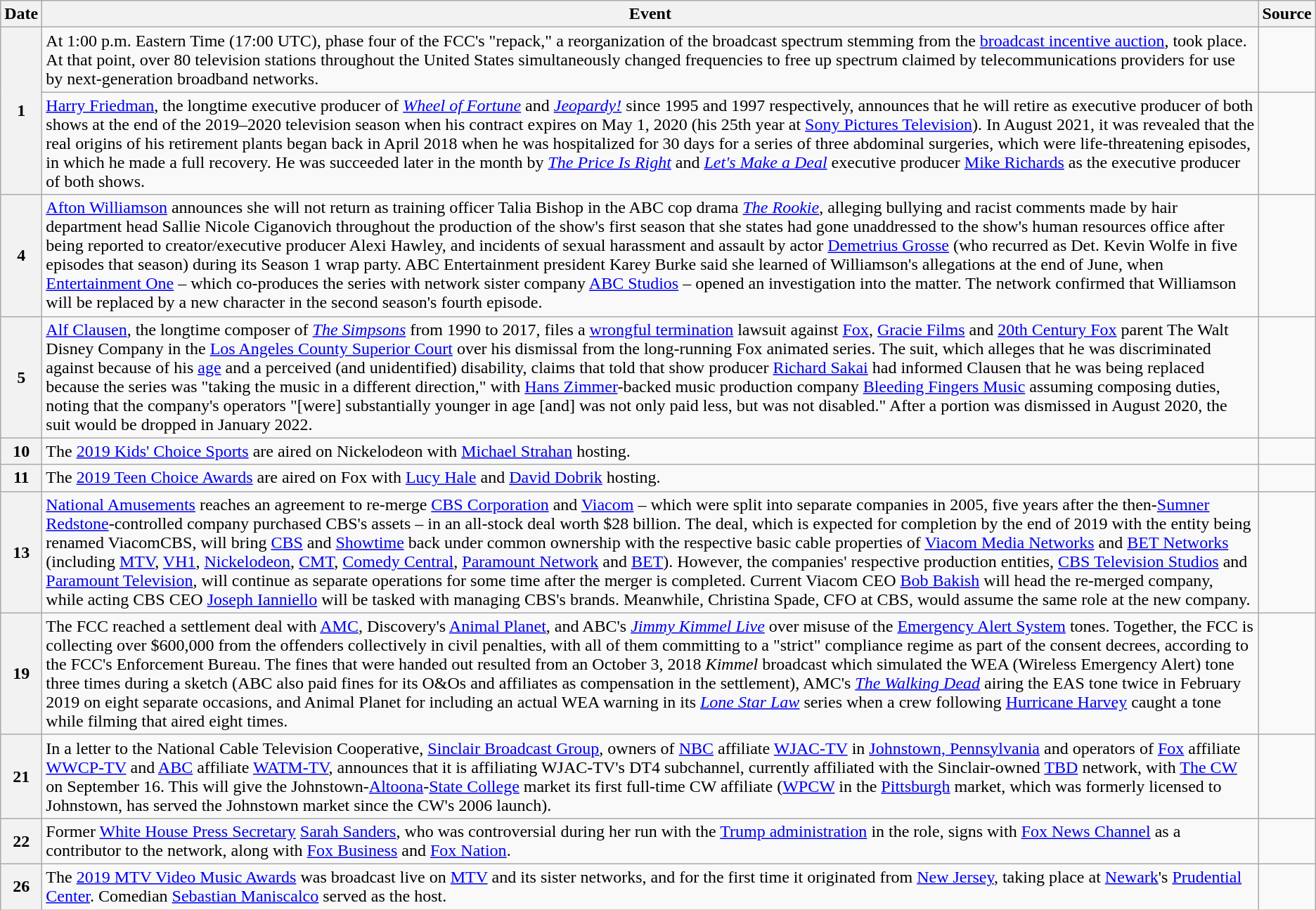<table class="wikitable">
<tr>
<th>Date</th>
<th>Event</th>
<th>Source</th>
</tr>
<tr>
<th rowspan="2">1</th>
<td>At 1:00 p.m. Eastern Time (17:00 UTC), phase four of the FCC's "repack," a reorganization of the broadcast spectrum stemming from the <a href='#'>broadcast incentive auction</a>, took place. At that point, over 80 television stations throughout the United States simultaneously changed frequencies to free up spectrum claimed by telecommunications providers for use by next-generation broadband networks.</td>
<td></td>
</tr>
<tr>
<td><a href='#'>Harry Friedman</a>, the longtime executive producer of <em><a href='#'>Wheel of Fortune</a></em> and <em><a href='#'>Jeopardy!</a></em> since 1995 and 1997 respectively, announces that he will retire as executive producer of both shows at the end of the 2019–2020 television season when his contract expires on May 1, 2020 (his 25th year at <a href='#'>Sony Pictures Television</a>). In August 2021, it was revealed that the real origins of his retirement plants began back in April 2018 when he was hospitalized for 30 days for a series of three abdominal surgeries, which were life-threatening episodes, in which he made a full recovery. He was succeeded later in the month by <em><a href='#'>The Price Is Right</a></em> and <em><a href='#'>Let's Make a Deal</a></em> executive producer <a href='#'>Mike Richards</a> as the executive producer of both shows.</td>
<td></td>
</tr>
<tr>
<th>4</th>
<td><a href='#'>Afton Williamson</a> announces she will not return as training officer Talia Bishop in the ABC cop drama <em><a href='#'>The Rookie</a></em>, alleging bullying and racist comments made by hair department head Sallie Nicole Ciganovich throughout the production of the show's first season that she states had gone unaddressed to the show's human resources office after being reported to creator/executive producer Alexi Hawley, and incidents of sexual harassment and assault by actor <a href='#'>Demetrius Grosse</a> (who recurred as Det. Kevin Wolfe in five episodes that season) during its Season 1 wrap party. ABC Entertainment president Karey Burke said she learned of Williamson's allegations at the end of June, when <a href='#'>Entertainment One</a> – which co-produces the series with network sister company <a href='#'>ABC Studios</a> – opened an investigation into the matter. The network confirmed that Williamson will be replaced by a new character in the second season's fourth episode.</td>
<td></td>
</tr>
<tr>
<th>5</th>
<td><a href='#'>Alf Clausen</a>, the longtime composer of <em><a href='#'>The Simpsons</a></em> from 1990 to 2017, files a <a href='#'>wrongful termination</a> lawsuit against <a href='#'>Fox</a>, <a href='#'>Gracie Films</a> and <a href='#'>20th Century Fox</a> parent The Walt Disney Company in the <a href='#'>Los Angeles County Superior Court</a> over his dismissal from the long-running Fox animated series. The suit, which alleges that he was discriminated against because of his <a href='#'>age</a> and a perceived (and unidentified) disability, claims that told that show producer <a href='#'>Richard Sakai</a> had informed Clausen that he was being replaced because the series was "taking the music in a different direction," with <a href='#'>Hans Zimmer</a>-backed music production company <a href='#'>Bleeding Fingers Music</a> assuming composing duties, noting that the company's operators "[were] substantially younger in age [and] was not only paid less, but was not disabled." After a portion was dismissed in August 2020, the suit would be dropped in January 2022.</td>
<td></td>
</tr>
<tr>
<th>10</th>
<td>The <a href='#'>2019 Kids' Choice Sports</a> are aired on Nickelodeon with <a href='#'>Michael Strahan</a> hosting.</td>
<td></td>
</tr>
<tr>
<th>11</th>
<td>The <a href='#'>2019 Teen Choice Awards</a> are aired on Fox with <a href='#'>Lucy Hale</a> and <a href='#'>David Dobrik</a> hosting.</td>
<td></td>
</tr>
<tr>
<th>13</th>
<td><a href='#'>National Amusements</a> reaches an agreement to re-merge <a href='#'>CBS Corporation</a> and <a href='#'>Viacom</a> – which were split into separate companies in 2005, five years after the then-<a href='#'>Sumner Redstone</a>-controlled company purchased CBS's assets – in an all-stock deal worth $28 billion. The deal, which is expected for completion by the end of 2019 with the entity being renamed ViacomCBS, will bring <a href='#'>CBS</a> and <a href='#'>Showtime</a> back under common ownership with the respective basic cable properties of <a href='#'>Viacom Media Networks</a> and <a href='#'>BET Networks</a> (including <a href='#'>MTV</a>, <a href='#'>VH1</a>, <a href='#'>Nickelodeon</a>, <a href='#'>CMT</a>, <a href='#'>Comedy Central</a>, <a href='#'>Paramount Network</a> and <a href='#'>BET</a>). However, the companies' respective production entities, <a href='#'>CBS Television Studios</a> and <a href='#'>Paramount Television</a>, will continue as separate operations for some time after the merger is completed. Current Viacom CEO <a href='#'>Bob Bakish</a> will head the re-merged company, while acting CBS CEO <a href='#'>Joseph Ianniello</a> will be tasked with managing CBS's brands. Meanwhile, Christina Spade, CFO at CBS, would assume the same role at the new company.</td>
<td><br></td>
</tr>
<tr>
<th>19</th>
<td>The FCC reached a settlement deal with <a href='#'>AMC</a>, Discovery's <a href='#'>Animal Planet</a>, and ABC's <em><a href='#'>Jimmy Kimmel Live</a></em>  over misuse of the <a href='#'>Emergency Alert System</a> tones. Together, the FCC is collecting over $600,000 from the offenders collectively in civil penalties, with all of them committing to a "strict" compliance regime as part of the consent decrees, according to the FCC's Enforcement Bureau. The fines that were handed out resulted from an October 3, 2018 <em>Kimmel</em> broadcast which simulated the WEA (Wireless Emergency Alert) tone three times during a sketch (ABC also paid fines for its O&Os and affiliates as compensation in the settlement), AMC's <em><a href='#'>The Walking Dead</a></em> airing the EAS tone twice in February 2019 on eight separate occasions, and Animal Planet for including an actual WEA warning in its <em><a href='#'>Lone Star Law</a></em> series when a crew following <a href='#'>Hurricane Harvey</a> caught a tone while filming that aired eight times.</td>
<td></td>
</tr>
<tr>
<th>21</th>
<td>In a letter to the National Cable Television Cooperative, <a href='#'>Sinclair Broadcast Group</a>, owners of <a href='#'>NBC</a> affiliate <a href='#'>WJAC-TV</a> in <a href='#'>Johnstown, Pennsylvania</a> and operators of <a href='#'>Fox</a> affiliate <a href='#'>WWCP-TV</a> and <a href='#'>ABC</a> affiliate <a href='#'>WATM-TV</a>, announces that it is affiliating WJAC-TV's DT4 subchannel, currently affiliated with the Sinclair-owned <a href='#'>TBD</a> network, with <a href='#'>The CW</a> on September 16. This will give the Johnstown-<a href='#'>Altoona</a>-<a href='#'>State College</a> market its first full-time CW affiliate (<a href='#'>WPCW</a> in the <a href='#'>Pittsburgh</a> market, which was formerly licensed to Johnstown, has served the Johnstown market since the CW's 2006 launch).</td>
<td></td>
</tr>
<tr>
<th>22</th>
<td>Former <a href='#'>White House Press Secretary</a> <a href='#'>Sarah Sanders</a>, who was controversial during her run with the <a href='#'>Trump administration</a> in the role, signs with <a href='#'>Fox News Channel</a> as a contributor to the network, along with <a href='#'>Fox Business</a> and <a href='#'>Fox Nation</a>.</td>
<td></td>
</tr>
<tr>
<th>26</th>
<td>The <a href='#'>2019 MTV Video Music Awards</a> was broadcast live on <a href='#'>MTV</a> and its sister networks, and for the first time it originated from <a href='#'>New Jersey</a>, taking place at <a href='#'>Newark</a>'s <a href='#'>Prudential Center</a>. Comedian <a href='#'>Sebastian Maniscalco</a> served as the host.</td>
<td></td>
</tr>
</table>
